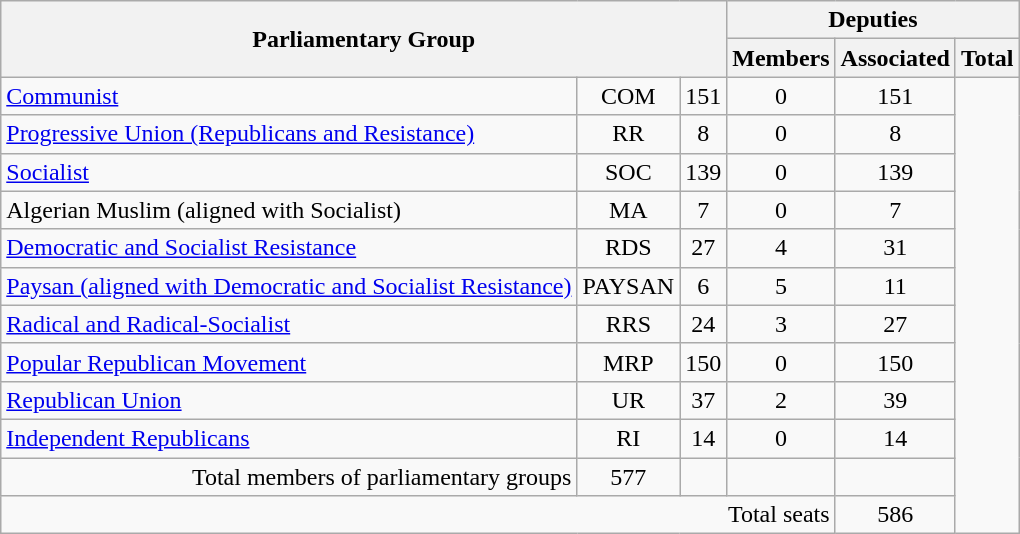<table class="wikitable center">
<tr>
<th colspan="3" rowspan="2" scope="col">Parliamentary Group</th>
<th colspan="3" scope="col">Deputies</th>
</tr>
<tr>
<th>Members</th>
<th>Associated</th>
<th>Total</th>
</tr>
<tr>
<td><a href='#'>Communist</a></td>
<td align="center">COM</td>
<td align="center">151</td>
<td align="center">0</td>
<td align="center">151</td>
</tr>
<tr>
<td><a href='#'>Progressive Union (Republicans and Resistance)</a></td>
<td align="center">RR</td>
<td align="center">8</td>
<td align="center">0</td>
<td align="center">8</td>
</tr>
<tr>
<td><a href='#'>Socialist</a></td>
<td align="center">SOC</td>
<td align="center">139</td>
<td align="center">0</td>
<td align="center">139</td>
</tr>
<tr>
<td>Algerian Muslim (aligned with Socialist)</td>
<td align="center">MA</td>
<td align="center">7</td>
<td align="center">0</td>
<td align="center">7</td>
</tr>
<tr>
<td><a href='#'>Democratic and Socialist Resistance</a></td>
<td align="center">RDS</td>
<td align="center">27</td>
<td align="center">4</td>
<td align="center">31</td>
</tr>
<tr>
<td><a href='#'>Paysan (aligned with Democratic and Socialist Resistance)</a></td>
<td align="center">PAYSAN</td>
<td align="center">6</td>
<td align="center">5</td>
<td align="center">11</td>
</tr>
<tr>
<td><a href='#'>Radical and Radical-Socialist</a></td>
<td align="center">RRS</td>
<td align="center">24</td>
<td align="center">3</td>
<td align="center">27</td>
</tr>
<tr>
<td><a href='#'>Popular Republican Movement</a></td>
<td align="center">MRP</td>
<td align="center">150</td>
<td align="center">0</td>
<td align="center">150</td>
</tr>
<tr>
<td><a href='#'>Republican Union</a></td>
<td align="center">UR</td>
<td align="center">37</td>
<td align="center">2</td>
<td align="center">39</td>
</tr>
<tr>
<td><a href='#'>Independent Republicans</a></td>
<td align="center">RI</td>
<td align="center">14</td>
<td align="center">0</td>
<td align="center">14</td>
</tr>
<tr>
<td align="right">Total members of parliamentary groups</td>
<td align="center">577</td>
<td></td>
<td></td>
<td></td>
</tr>
<tr>
<td colspan="4" align="right">Total seats</td>
<td align="center">586</td>
</tr>
</table>
